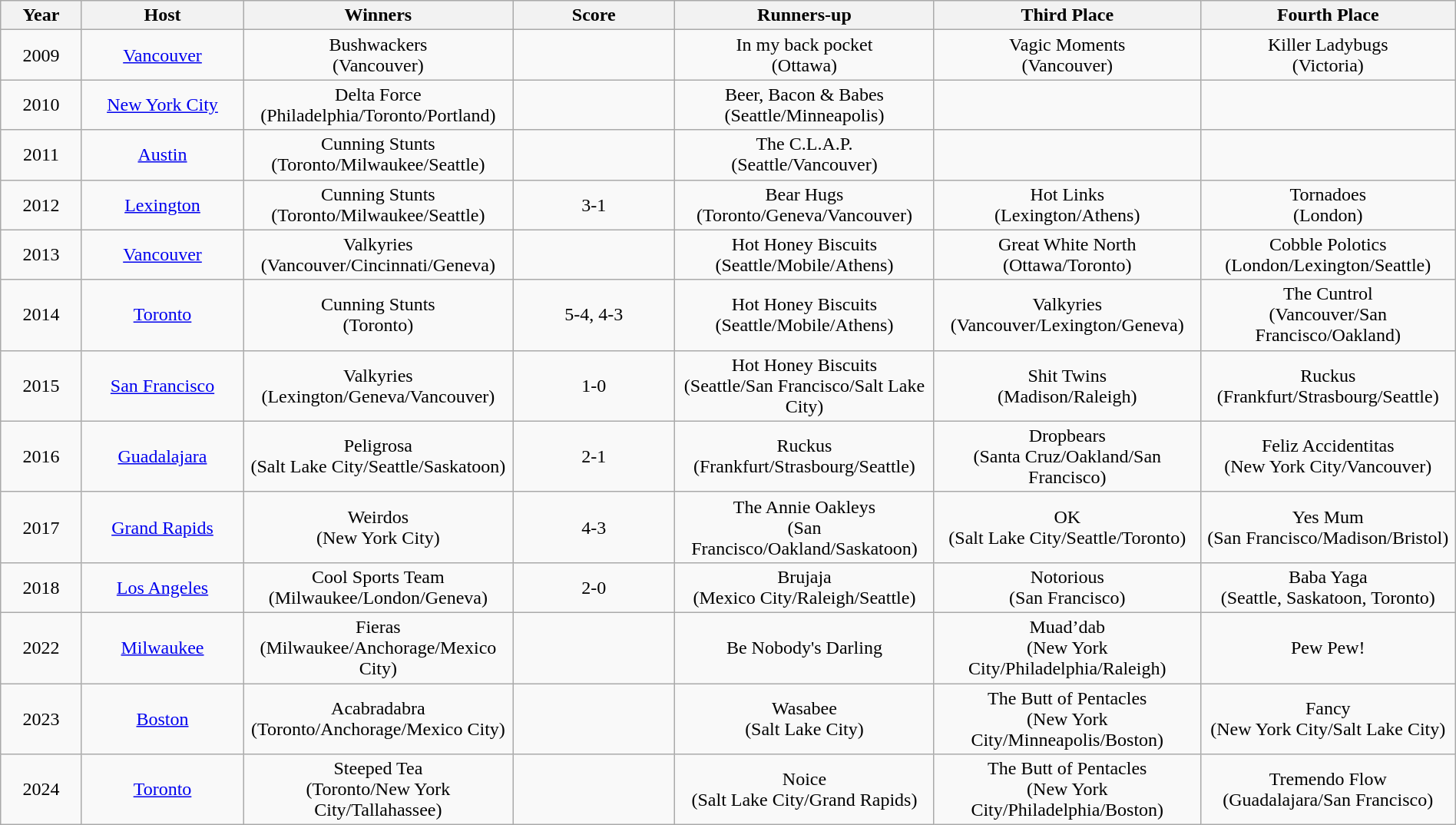<table class="wikitable mw-collapsible" style="text-align:center; width:100%">
<tr>
<th width=5%>Year</th>
<th width=10%>Host</th>
<th width=15%>Winners</th>
<th width=10%>Score</th>
<th width=15%>Runners-up</th>
<th width=15%>Third Place</th>
<th width=15%>Fourth Place</th>
</tr>
<tr>
<td>2009</td>
<td><a href='#'>Vancouver</a> </td>
<td>Bushwackers<br> (Vancouver)</td>
<td></td>
<td>In my back pocket<br> (Ottawa)</td>
<td>Vagic Moments<br> (Vancouver)</td>
<td>Killer Ladybugs<br> (Victoria)</td>
</tr>
<tr>
<td>2010</td>
<td><a href='#'>New York City</a> </td>
<td>Delta Force<br> (Philadelphia/Toronto/Portland)</td>
<td></td>
<td>Beer, Bacon & Babes<br> (Seattle/Minneapolis)</td>
<td></td>
<td></td>
</tr>
<tr>
<td>2011</td>
<td><a href='#'>Austin</a> </td>
<td>Cunning Stunts<br> (Toronto/Milwaukee/Seattle)</td>
<td></td>
<td>The C.L.A.P.<br> (Seattle/Vancouver)</td>
<td></td>
<td></td>
</tr>
<tr>
<td>2012</td>
<td><a href='#'>Lexington</a> </td>
<td>Cunning Stunts<br> (Toronto/Milwaukee/Seattle)</td>
<td>3-1</td>
<td>Bear Hugs<br> (Toronto/Geneva/Vancouver)</td>
<td>Hot Links<br> (Lexington/Athens)</td>
<td>Tornadoes<br> (London)</td>
</tr>
<tr>
<td>2013</td>
<td><a href='#'>Vancouver</a> </td>
<td>Valkyries<br> (Vancouver/Cincinnati/Geneva)</td>
<td></td>
<td>Hot Honey Biscuits<br> (Seattle/Mobile/Athens)</td>
<td>Great White North<br> (Ottawa/Toronto)</td>
<td>Cobble Polotics<br> (London/Lexington/Seattle)</td>
</tr>
<tr>
<td>2014</td>
<td><a href='#'>Toronto</a> </td>
<td>Cunning Stunts<br> (Toronto)</td>
<td>5-4, 4-3</td>
<td>Hot Honey Biscuits<br> (Seattle/Mobile/Athens)</td>
<td>Valkyries<br> (Vancouver/Lexington/Geneva)</td>
<td>The Cuntrol<br> (Vancouver/San Francisco/Oakland)</td>
</tr>
<tr>
<td>2015</td>
<td><a href='#'>San Francisco</a> </td>
<td>Valkyries<br> (Lexington/Geneva/Vancouver)</td>
<td>1-0</td>
<td>Hot Honey Biscuits<br> (Seattle/San Francisco/Salt Lake City)</td>
<td>Shit Twins<br> (Madison/Raleigh)</td>
<td>Ruckus<br> (Frankfurt/Strasbourg/Seattle)</td>
</tr>
<tr>
<td>2016</td>
<td><a href='#'>Guadalajara</a> </td>
<td>Peligrosa<br> (Salt Lake City/Seattle/Saskatoon)</td>
<td>2-1</td>
<td>Ruckus<br> (Frankfurt/Strasbourg/Seattle)</td>
<td>Dropbears<br> (Santa Cruz/Oakland/San Francisco)</td>
<td>Feliz Accidentitas<br> (New York City/Vancouver)</td>
</tr>
<tr>
<td>2017</td>
<td><a href='#'>Grand Rapids</a> </td>
<td>Weirdos<br> (New York City)</td>
<td>4-3</td>
<td>The Annie Oakleys<br> (San Francisco/Oakland/Saskatoon)</td>
<td>OK<br> (Salt Lake City/Seattle/Toronto)</td>
<td>Yes Mum<br> (San Francisco/Madison/Bristol)</td>
</tr>
<tr>
<td>2018</td>
<td><a href='#'>Los Angeles</a> </td>
<td>Cool Sports Team<br> (Milwaukee/London/Geneva)</td>
<td>2-0</td>
<td>Brujaja<br> (Mexico City/Raleigh/Seattle)</td>
<td>Notorious<br> (San Francisco)</td>
<td>Baba Yaga<br> (Seattle, Saskatoon, Toronto)</td>
</tr>
<tr>
<td>2022</td>
<td><a href='#'>Milwaukee</a></td>
<td>Fieras<br>
(Milwaukee/Anchorage/Mexico City)</td>
<td></td>
<td>Be Nobody's Darling</td>
<td>Muad’dab<br>
(New York City/Philadelphia/Raleigh)</td>
<td>Pew Pew!</td>
</tr>
<tr>
<td>2023 </td>
<td><a href='#'>Boston</a></td>
<td>Acabradabra<br>
(Toronto/Anchorage/Mexico City)</td>
<td></td>
<td>Wasabee<br>
(Salt Lake City)</td>
<td>The Butt of Pentacles<br>
(New York City/Minneapolis/Boston)</td>
<td>Fancy<br>
(New York City/Salt Lake City)</td>
</tr>
<tr>
<td>2024 </td>
<td><a href='#'>Toronto</a></td>
<td>Steeped Tea<br>
(Toronto/New York City/Tallahassee)</td>
<td></td>
<td>Noice<br>
(Salt Lake City/Grand Rapids)</td>
<td>The Butt of Pentacles<br>
(New York City/Philadelphia/Boston)</td>
<td>Tremendo Flow<br>
(Guadalajara/San Francisco)</td>
</tr>
</table>
